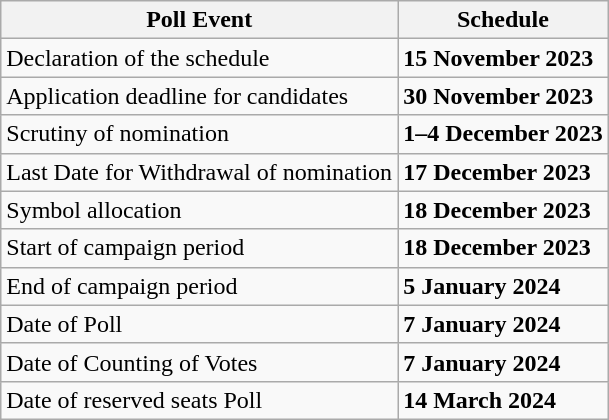<table class="wikitable">
<tr>
<th>Poll Event</th>
<th>Schedule</th>
</tr>
<tr>
<td>Declaration of the schedule</td>
<td><strong>15 November 2023</strong></td>
</tr>
<tr>
<td>Application deadline for candidates</td>
<td><strong>30 November 2023</strong></td>
</tr>
<tr>
<td>Scrutiny of nomination</td>
<td><strong>1–4 December 2023</strong></td>
</tr>
<tr>
<td>Last Date for Withdrawal of nomination</td>
<td><strong>17 December 2023</strong></td>
</tr>
<tr>
<td>Symbol allocation</td>
<td><strong>18 December 2023</strong></td>
</tr>
<tr>
<td>Start of campaign period</td>
<td><strong>18 December 2023</strong></td>
</tr>
<tr>
<td>End of campaign period</td>
<td><strong>5 January 2024</strong></td>
</tr>
<tr>
<td>Date of Poll</td>
<td><strong>7 January 2024</strong></td>
</tr>
<tr>
<td>Date of Counting of Votes</td>
<td><strong>7 January 2024</strong></td>
</tr>
<tr>
<td>Date of reserved seats Poll</td>
<td><strong>14 March 2024</strong></td>
</tr>
</table>
